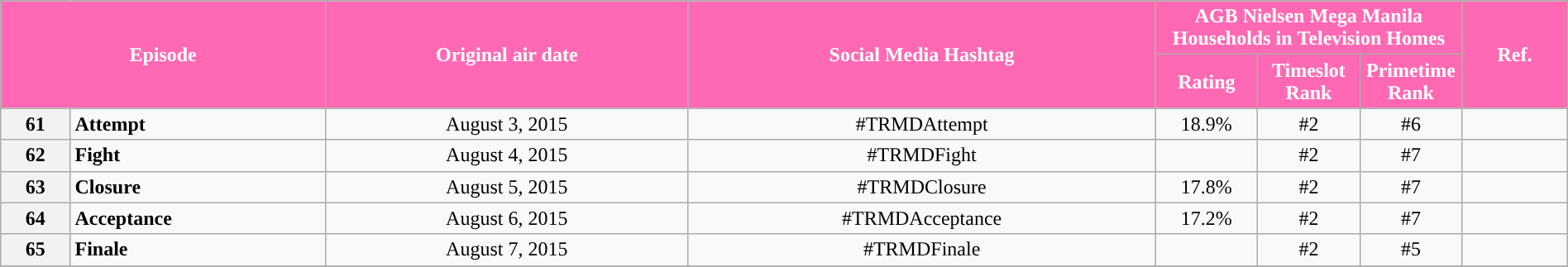<table class="wikitable" style="text-align:center; font-size:100%; line-height:18px;"  width="100%">
<tr>
<th colspan="2" rowspan="2" style="background-color:#FF69B4; color:#ffffff;">Episode</th>
<th style="background:#FF69B4; color:white" rowspan="2">Original air date</th>
<th style="background:#FF69B4; color:white" rowspan="2">Social Media Hashtag</th>
<th style="background-color:#FF69B4; color:#ffffff;" colspan="3">AGB Nielsen Mega Manila Households in Television Homes</th>
<th rowspan="2" style="background:#FF69B4; color:white">Ref.</th>
</tr>
<tr style="text-align: center style=">
<th style="background-color:#FF69B4; width:75px; color:#ffffff;">Rating</th>
<th style="background-color:#FF69B4; width:75px; color:#ffffff;">Timeslot Rank</th>
<th style="background-color:#FF69B4; width:75px; color:#ffffff;">Primetime Rank</th>
</tr>
<tr>
<th>61</th>
<td style="text-align: left;"><strong>Attempt</strong></td>
<td>August 3, 2015</td>
<td>#TRMDAttempt</td>
<td>18.9%</td>
<td>#2</td>
<td>#6</td>
<td></td>
</tr>
<tr>
<th>62</th>
<td style="text-align: left;"><strong>Fight</strong></td>
<td>August 4, 2015</td>
<td>#TRMDFight</td>
<td></td>
<td>#2</td>
<td>#7</td>
<td></td>
</tr>
<tr>
<th>63</th>
<td style="text-align: left;"><strong>Closure</strong></td>
<td>August 5, 2015</td>
<td>#TRMDClosure</td>
<td>17.8%</td>
<td>#2</td>
<td>#7</td>
<td></td>
</tr>
<tr>
<th>64</th>
<td style="text-align: left;"><strong>Acceptance</strong></td>
<td>August 6, 2015</td>
<td>#TRMDAcceptance</td>
<td>17.2%</td>
<td>#2</td>
<td>#7</td>
<td></td>
</tr>
<tr>
<th>65</th>
<td style="text-align: left;"><strong>Finale</strong></td>
<td>August 7, 2015</td>
<td>#TRMDFinale</td>
<td></td>
<td>#2</td>
<td>#5</td>
<td></td>
</tr>
<tr>
</tr>
</table>
